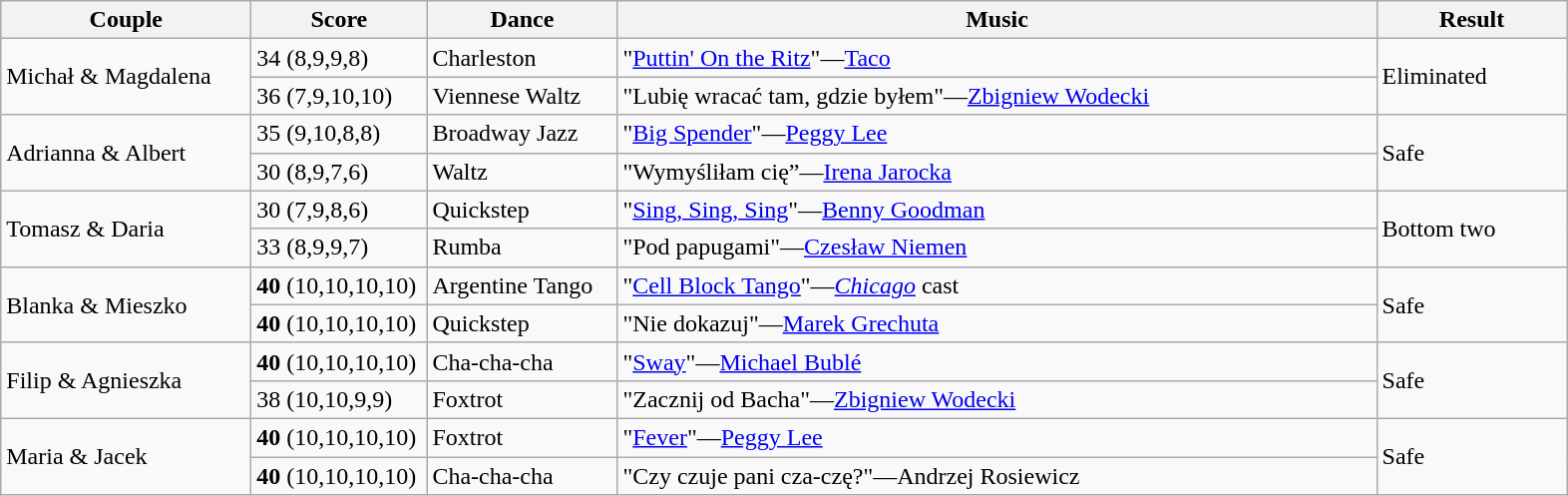<table class="wikitable">
<tr>
<th style="width:160px;">Couple</th>
<th style="width:110px;">Score</th>
<th style="width:120px;">Dance</th>
<th style="width:500px;">Music</th>
<th style="width:120px;">Result</th>
</tr>
<tr>
<td rowspan="2">Michał & Magdalena</td>
<td>34 (8,9,9,8)</td>
<td>Charleston</td>
<td>"<a href='#'>Puttin' On the Ritz</a>"—<a href='#'>Taco</a></td>
<td rowspan="2">Eliminated</td>
</tr>
<tr>
<td>36 (7,9,10,10)</td>
<td>Viennese Waltz</td>
<td>"Lubię wracać tam, gdzie byłem"—<a href='#'>Zbigniew Wodecki</a></td>
</tr>
<tr>
<td rowspan="2">Adrianna & Albert</td>
<td>35 (9,10,8,8)</td>
<td>Broadway Jazz</td>
<td>"<a href='#'>Big Spender</a>"—<a href='#'>Peggy Lee</a></td>
<td rowspan="2">Safe</td>
</tr>
<tr>
<td>30 (8,9,7,6)</td>
<td>Waltz</td>
<td>"Wymyśliłam cię”—<a href='#'>Irena Jarocka</a></td>
</tr>
<tr>
<td rowspan="2">Tomasz & Daria</td>
<td>30 (7,9,8,6)</td>
<td>Quickstep</td>
<td>"<a href='#'>Sing, Sing, Sing</a>"—<a href='#'>Benny Goodman</a></td>
<td rowspan="2">Bottom two</td>
</tr>
<tr>
<td>33 (8,9,9,7)</td>
<td>Rumba</td>
<td>"Pod papugami"—<a href='#'>Czesław Niemen</a></td>
</tr>
<tr>
<td rowspan="2">Blanka & Mieszko</td>
<td><strong>40</strong> (10,10,10,10)</td>
<td>Argentine Tango</td>
<td>"<a href='#'>Cell Block Tango</a>"—<em><a href='#'>Chicago</a></em> cast</td>
<td rowspan="2">Safe</td>
</tr>
<tr>
<td><strong>40</strong> (10,10,10,10)</td>
<td>Quickstep</td>
<td>"Nie dokazuj"—<a href='#'>Marek Grechuta</a></td>
</tr>
<tr>
<td rowspan="2">Filip & Agnieszka</td>
<td><strong>40</strong> (10,10,10,10)</td>
<td>Cha-cha-cha</td>
<td>"<a href='#'>Sway</a>"—<a href='#'>Michael Bublé</a></td>
<td rowspan="2">Safe</td>
</tr>
<tr>
<td>38 (10,10,9,9)</td>
<td>Foxtrot</td>
<td>"Zacznij od Bacha"—<a href='#'>Zbigniew Wodecki</a></td>
</tr>
<tr>
<td rowspan="2">Maria & Jacek</td>
<td><strong>40</strong> (10,10,10,10)</td>
<td>Foxtrot</td>
<td>"<a href='#'>Fever</a>"—<a href='#'>Peggy Lee</a></td>
<td rowspan="2">Safe</td>
</tr>
<tr>
<td><strong>40</strong> (10,10,10,10)</td>
<td>Cha-cha-cha</td>
<td>"Czy czuje pani cza-czę?"—Andrzej Rosiewicz</td>
</tr>
</table>
